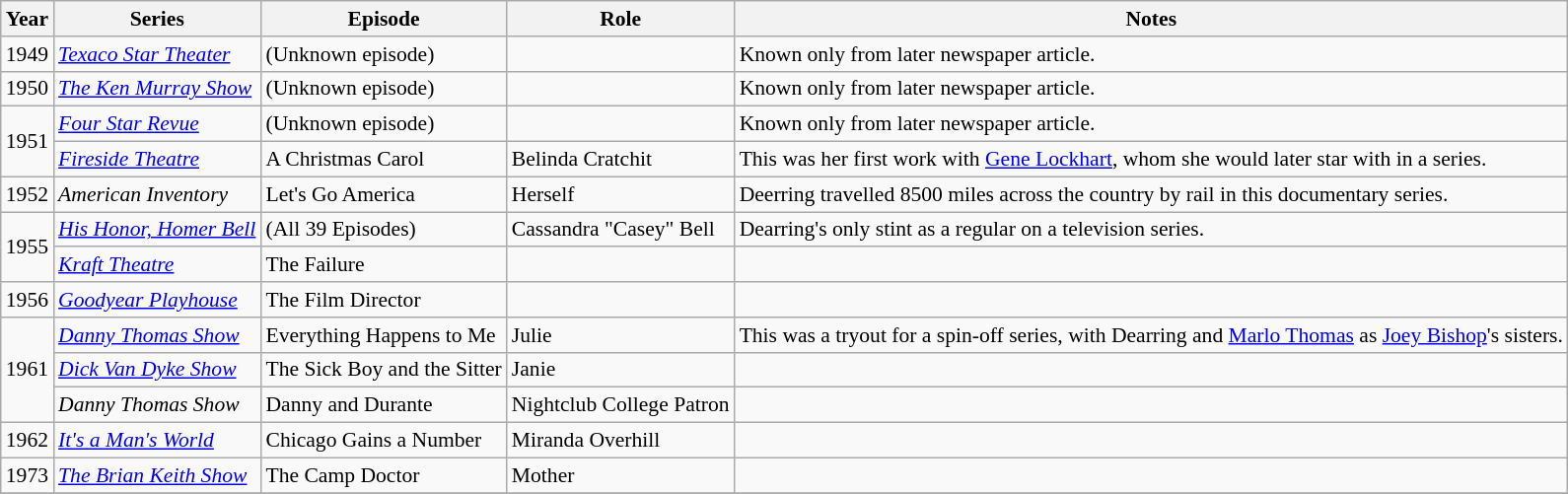<table class="wikitable sortable plainrowheaders" style="font-size: 90%">
<tr>
<th scope="col">Year</th>
<th scope="col">Series</th>
<th scope="col">Episode</th>
<th scope="col">Role</th>
<th scope="col">Notes</th>
</tr>
<tr>
<td>1949</td>
<td><em><a href='#'>Texaco Star Theater</a></em></td>
<td>(Unknown episode)</td>
<td></td>
<td>Known only from later newspaper article.</td>
</tr>
<tr>
<td>1950</td>
<td><em><a href='#'>The Ken Murray Show</a></em></td>
<td>(Unknown episode)</td>
<td></td>
<td>Known only from later newspaper article.</td>
</tr>
<tr>
<td rowspan=2>1951</td>
<td><em><a href='#'>Four Star Revue</a></em></td>
<td>(Unknown episode)</td>
<td></td>
<td>Known only from later newspaper article.</td>
</tr>
<tr>
<td><em><a href='#'>Fireside Theatre</a></em></td>
<td>A Christmas Carol</td>
<td>Belinda Cratchit</td>
<td>This was her first work with <a href='#'>Gene Lockhart</a>, whom she would later star with in a series.</td>
</tr>
<tr>
<td>1952</td>
<td><em>American Inventory</em></td>
<td>Let's Go America</td>
<td>Herself</td>
<td>Deerring travelled 8500 miles across the country by rail in this documentary series.</td>
</tr>
<tr>
<td rowspan=2>1955</td>
<td><em><a href='#'>His Honor, Homer Bell</a></em></td>
<td>(All 39 Episodes)</td>
<td>Cassandra "Casey" Bell</td>
<td>Dearring's only stint as a regular on a television series.</td>
</tr>
<tr>
<td><em><a href='#'>Kraft Theatre</a></em></td>
<td>The Failure</td>
<td></td>
<td></td>
</tr>
<tr>
<td>1956</td>
<td><em><a href='#'>Goodyear Playhouse</a></em></td>
<td>The Film Director</td>
<td></td>
<td></td>
</tr>
<tr>
<td rowspan=3>1961</td>
<td><em><a href='#'>Danny Thomas Show</a></em></td>
<td>Everything Happens to Me</td>
<td>Julie</td>
<td>This was a tryout for a spin-off series, with Dearring and <a href='#'>Marlo Thomas</a> as <a href='#'>Joey Bishop</a>'s sisters.</td>
</tr>
<tr>
<td><em><a href='#'>Dick Van Dyke Show</a></em></td>
<td>The Sick Boy and the Sitter</td>
<td>Janie</td>
<td></td>
</tr>
<tr>
<td><em>Danny Thomas Show</em></td>
<td>Danny and Durante</td>
<td>Nightclub College Patron</td>
<td></td>
</tr>
<tr>
<td>1962</td>
<td><em><a href='#'>It's a Man's World</a></em></td>
<td>Chicago Gains a Number</td>
<td>Miranda Overhill</td>
<td></td>
</tr>
<tr>
<td>1973</td>
<td><em><a href='#'>The Brian Keith Show</a></em></td>
<td>The Camp Doctor</td>
<td>Mother</td>
<td></td>
</tr>
<tr>
</tr>
</table>
